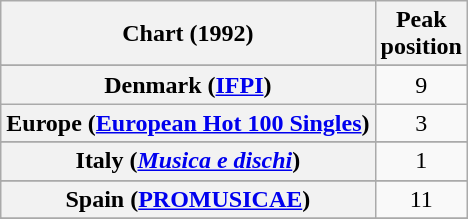<table class="wikitable sortable plainrowheaders" style="text-align:center">
<tr>
<th>Chart (1992)</th>
<th>Peak<br>position</th>
</tr>
<tr>
</tr>
<tr>
</tr>
<tr>
</tr>
<tr>
</tr>
<tr>
</tr>
<tr>
<th scope="row">Denmark (<a href='#'>IFPI</a>)</th>
<td>9</td>
</tr>
<tr>
<th scope="row">Europe (<a href='#'>European Hot 100 Singles</a>)</th>
<td>3</td>
</tr>
<tr>
</tr>
<tr>
</tr>
<tr>
<th scope="row">Italy (<em><a href='#'>Musica e dischi</a></em>)</th>
<td>1</td>
</tr>
<tr>
</tr>
<tr>
</tr>
<tr>
</tr>
<tr>
</tr>
<tr>
<th scope="row">Spain (<a href='#'>PROMUSICAE</a>)</th>
<td align="center">11</td>
</tr>
<tr>
</tr>
<tr>
</tr>
<tr>
</tr>
<tr>
</tr>
<tr>
</tr>
<tr>
</tr>
</table>
